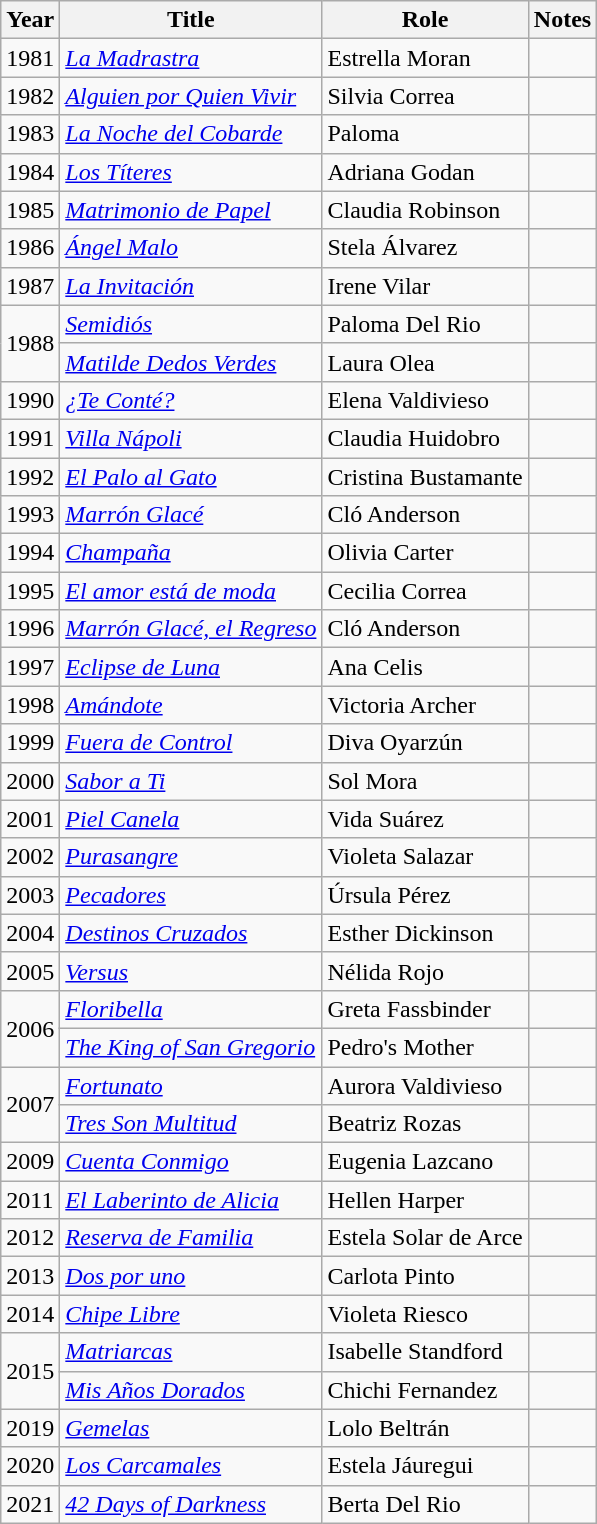<table class="wikitable sortable">
<tr>
<th>Year</th>
<th>Title</th>
<th>Role</th>
<th class="unsortable">Notes</th>
</tr>
<tr>
<td>1981</td>
<td><em><a href='#'>La Madrastra</a></em></td>
<td>Estrella Moran</td>
<td></td>
</tr>
<tr>
<td>1982</td>
<td><em><a href='#'>Alguien por Quien Vivir</a></em></td>
<td>Silvia Correa</td>
<td></td>
</tr>
<tr>
<td>1983</td>
<td><em><a href='#'>La Noche del Cobarde</a></em></td>
<td>Paloma</td>
<td></td>
</tr>
<tr>
<td>1984</td>
<td><em><a href='#'>Los Títeres</a></em></td>
<td>Adriana Godan</td>
<td></td>
</tr>
<tr>
<td>1985</td>
<td><em><a href='#'>Matrimonio de Papel</a></em></td>
<td>Claudia Robinson</td>
<td></td>
</tr>
<tr>
<td>1986</td>
<td><em><a href='#'>Ángel Malo</a></em></td>
<td>Stela Álvarez</td>
<td></td>
</tr>
<tr>
<td>1987</td>
<td><em><a href='#'>La Invitación</a></em></td>
<td>Irene Vilar</td>
<td></td>
</tr>
<tr>
<td rowspan="2">1988</td>
<td><em><a href='#'>Semidiós</a></em></td>
<td>Paloma Del Rio</td>
<td></td>
</tr>
<tr>
<td><em><a href='#'>Matilde Dedos Verdes</a></em></td>
<td>Laura Olea</td>
<td></td>
</tr>
<tr>
<td>1990</td>
<td><em><a href='#'>¿Te Conté?</a></em></td>
<td>Elena Valdivieso</td>
<td></td>
</tr>
<tr>
<td>1991</td>
<td><em><a href='#'>Villa Nápoli</a></em></td>
<td>Claudia Huidobro</td>
<td></td>
</tr>
<tr>
<td>1992</td>
<td><em><a href='#'>El Palo al Gato</a></em></td>
<td>Cristina Bustamante</td>
<td></td>
</tr>
<tr>
<td>1993</td>
<td><em><a href='#'>Marrón Glacé</a></em></td>
<td>Cló Anderson</td>
<td></td>
</tr>
<tr>
<td>1994</td>
<td><em><a href='#'>Champaña</a></em></td>
<td>Olivia Carter</td>
<td></td>
</tr>
<tr>
<td>1995</td>
<td><em><a href='#'>El amor está de moda</a></em></td>
<td>Cecilia Correa</td>
<td></td>
</tr>
<tr>
<td>1996</td>
<td><em><a href='#'>Marrón Glacé, el Regreso</a></em></td>
<td>Cló Anderson</td>
<td></td>
</tr>
<tr>
<td>1997</td>
<td><em><a href='#'>Eclipse de Luna</a></em></td>
<td>Ana Celis</td>
<td></td>
</tr>
<tr>
<td>1998</td>
<td><em><a href='#'>Amándote</a></em></td>
<td>Victoria Archer</td>
<td></td>
</tr>
<tr>
<td>1999</td>
<td><em><a href='#'>Fuera de Control</a></em></td>
<td>Diva Oyarzún</td>
<td></td>
</tr>
<tr>
<td>2000</td>
<td><em><a href='#'>Sabor a Ti</a></em></td>
<td>Sol Mora</td>
<td></td>
</tr>
<tr>
<td>2001</td>
<td><em><a href='#'>Piel Canela</a></em></td>
<td>Vida Suárez</td>
<td></td>
</tr>
<tr>
<td>2002</td>
<td><em><a href='#'>Purasangre</a></em></td>
<td>Violeta Salazar</td>
<td></td>
</tr>
<tr>
<td>2003</td>
<td><em><a href='#'>Pecadores</a></em></td>
<td>Úrsula Pérez</td>
<td></td>
</tr>
<tr>
<td>2004</td>
<td><em><a href='#'>Destinos Cruzados</a></em></td>
<td>Esther Dickinson</td>
<td></td>
</tr>
<tr>
<td>2005</td>
<td><em><a href='#'>Versus</a></em></td>
<td>Nélida Rojo</td>
<td></td>
</tr>
<tr>
<td rowspan="2">2006</td>
<td><em><a href='#'>Floribella</a></em></td>
<td>Greta Fassbinder</td>
<td></td>
</tr>
<tr>
<td><em><a href='#'>The King of San Gregorio</a></em></td>
<td>Pedro's Mother</td>
<td></td>
</tr>
<tr>
<td rowspan="2">2007</td>
<td><em><a href='#'>Fortunato</a></em></td>
<td>Aurora Valdivieso</td>
<td></td>
</tr>
<tr>
<td><em><a href='#'>Tres Son Multitud</a></em></td>
<td>Beatriz Rozas</td>
<td></td>
</tr>
<tr>
<td>2009</td>
<td><em><a href='#'>Cuenta Conmigo</a></em></td>
<td>Eugenia Lazcano</td>
<td></td>
</tr>
<tr>
<td>2011</td>
<td><em><a href='#'>El Laberinto de Alicia</a> </em></td>
<td>Hellen Harper</td>
<td></td>
</tr>
<tr>
<td>2012</td>
<td><em><a href='#'>Reserva de Familia</a></em></td>
<td>Estela Solar de Arce</td>
<td></td>
</tr>
<tr>
<td>2013</td>
<td><em><a href='#'>Dos por uno</a></em></td>
<td>Carlota Pinto</td>
<td></td>
</tr>
<tr>
<td>2014</td>
<td><em><a href='#'>Chipe Libre</a></em></td>
<td>Violeta Riesco</td>
<td></td>
</tr>
<tr>
<td rowspan="2">2015</td>
<td><em><a href='#'>Matriarcas</a></em></td>
<td>Isabelle Standford</td>
<td></td>
</tr>
<tr>
<td><em><a href='#'>Mis Años Dorados</a></em></td>
<td>Chichi Fernandez</td>
<td></td>
</tr>
<tr>
<td>2019</td>
<td><em><a href='#'>Gemelas</a></em></td>
<td>Lolo Beltrán</td>
<td></td>
</tr>
<tr>
<td>2020</td>
<td><em><a href='#'>Los Carcamales</a></em></td>
<td>Estela Jáuregui</td>
<td></td>
</tr>
<tr>
<td>2021</td>
<td><em><a href='#'>42 Days of Darkness</a></em></td>
<td>Berta Del Rio</td>
<td></td>
</tr>
</table>
